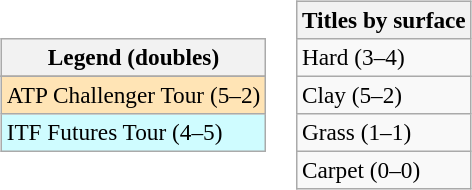<table>
<tr>
<td><br><table class="wikitable" style="font-size:97%">
<tr>
<th>Legend (doubles)</th>
</tr>
<tr bgcolor="e5d1cb">
</tr>
<tr bgcolor="moccasin">
<td>ATP Challenger Tour (5–2)</td>
</tr>
<tr bgcolor="cffcff">
<td>ITF Futures Tour (4–5)</td>
</tr>
</table>
</td>
<td><br><table class="wikitable" style="font-size:97%">
<tr>
<th>Titles by surface</th>
</tr>
<tr>
<td>Hard (3–4)</td>
</tr>
<tr>
<td>Clay (5–2)</td>
</tr>
<tr>
<td>Grass (1–1)</td>
</tr>
<tr>
<td>Carpet (0–0)</td>
</tr>
</table>
</td>
</tr>
</table>
